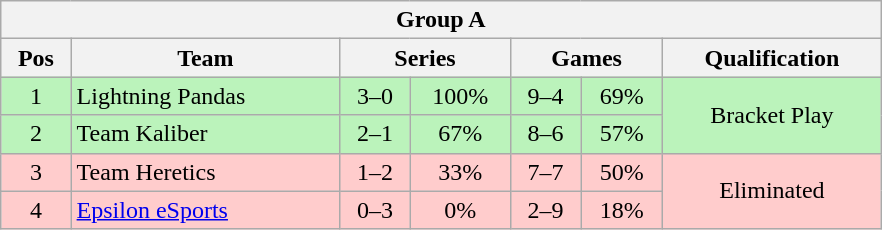<table class="wikitable" style="display: inline-table;width: 46.5%;">
<tr>
<th colspan="7">Group A</th>
</tr>
<tr>
<th>Pos</th>
<th>Team</th>
<th colspan="2">Series</th>
<th colspan="2">Games</th>
<th>Qualification</th>
</tr>
<tr>
<td style="text-align:center; background:#BBF3BB;">1</td>
<td style="text-align:left; background:#BBF3BB;">Lightning Pandas</td>
<td style="text-align:center; background:#BBF3BB;">3–0</td>
<td style="text-align:center; background:#BBF3BB;">100%</td>
<td style="text-align:center; background:#BBF3BB;">9–4</td>
<td style="text-align:center; background:#BBF3BB;">69%</td>
<td style="text-align:center; background:#BBF3BB;" rowspan="2">Bracket Play</td>
</tr>
<tr>
<td style="text-align:center; background:#BBF3BB;">2</td>
<td style="text-align:left; background:#BBF3BB;">Team Kaliber</td>
<td style="text-align:center; background:#BBF3BB;">2–1</td>
<td style="text-align:center; background:#BBF3BB;">67%</td>
<td style="text-align:center; background:#BBF3BB;">8–6</td>
<td style="text-align:center; background:#BBF3BB;">57%</td>
</tr>
<tr>
<td style="text-align:center; background:#FFCCCC;">3</td>
<td style="text-align:left; background:#FFCCCC;">Team Heretics</td>
<td style="text-align:center; background:#FFCCCC;">1–2</td>
<td style="text-align:center; background:#FFCCCC;">33%</td>
<td style="text-align:center; background:#FFCCCC;">7–7</td>
<td style="text-align:center; background:#FFCCCC;">50%</td>
<td style="text-align:center; background:#FFCCCC;" rowspan="2">Eliminated</td>
</tr>
<tr>
<td style="text-align:center; background:#FFCCCC;">4</td>
<td style="text-align:left; background:#FFCCCC;"><a href='#'>Epsilon eSports</a></td>
<td style="text-align:center; background:#FFCCCC;">0–3</td>
<td style="text-align:center; background:#FFCCCC;">0%</td>
<td style="text-align:center; background:#FFCCCC;">2–9</td>
<td style="text-align:center; background:#FFCCCC;">18%</td>
</tr>
</table>
